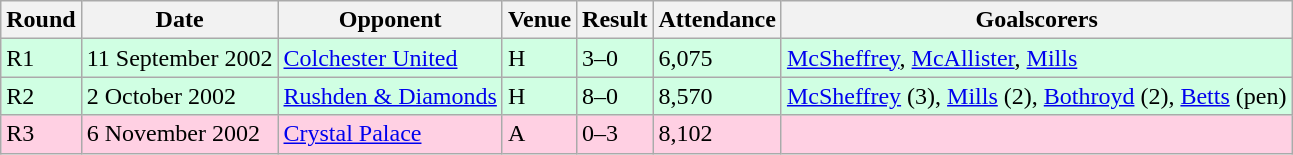<table class="wikitable">
<tr>
<th>Round</th>
<th>Date</th>
<th>Opponent</th>
<th>Venue</th>
<th>Result</th>
<th>Attendance</th>
<th>Goalscorers</th>
</tr>
<tr style="background-color: #d0ffe3;">
<td>R1</td>
<td>11 September 2002</td>
<td><a href='#'>Colchester United</a></td>
<td>H</td>
<td>3–0</td>
<td>6,075</td>
<td><a href='#'>McSheffrey</a>, <a href='#'>McAllister</a>, <a href='#'>Mills</a></td>
</tr>
<tr style="background-color: #d0ffe3;">
<td>R2</td>
<td>2 October 2002</td>
<td><a href='#'>Rushden & Diamonds</a></td>
<td>H</td>
<td>8–0</td>
<td>8,570</td>
<td><a href='#'>McSheffrey</a> (3), <a href='#'>Mills</a> (2), <a href='#'>Bothroyd</a> (2), <a href='#'>Betts</a> (pen)</td>
</tr>
<tr style="background-color: #ffd0e3;">
<td>R3</td>
<td>6 November 2002</td>
<td><a href='#'>Crystal Palace</a></td>
<td>A</td>
<td>0–3</td>
<td>8,102</td>
<td></td>
</tr>
</table>
